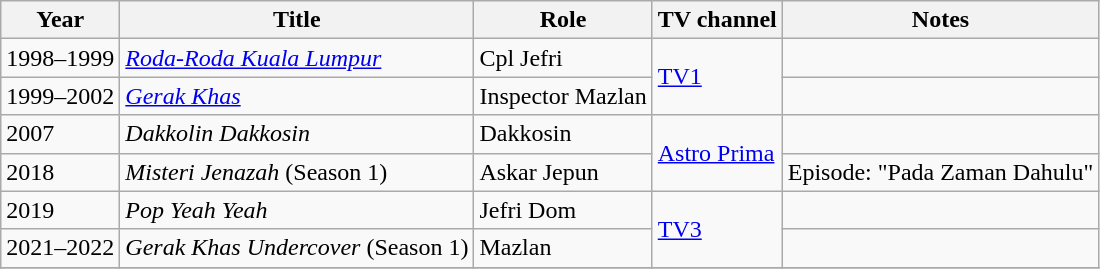<table class="wikitable">
<tr>
<th>Year</th>
<th>Title</th>
<th>Role</th>
<th>TV channel</th>
<th>Notes</th>
</tr>
<tr>
<td>1998–1999</td>
<td><em><a href='#'>Roda-Roda Kuala Lumpur</a></em></td>
<td>Cpl Jefri</td>
<td rowspan="2"><a href='#'>TV1</a></td>
<td></td>
</tr>
<tr>
<td>1999–2002</td>
<td><em><a href='#'>Gerak Khas</a></em></td>
<td>Inspector Mazlan</td>
<td></td>
</tr>
<tr>
<td>2007</td>
<td><em>Dakkolin Dakkosin</em></td>
<td>Dakkosin</td>
<td rowspan="2"><a href='#'>Astro Prima</a></td>
<td></td>
</tr>
<tr>
<td>2018</td>
<td><em>Misteri Jenazah</em> (Season 1)</td>
<td>Askar Jepun</td>
<td>Episode: "Pada Zaman Dahulu"</td>
</tr>
<tr>
<td>2019</td>
<td><em>Pop Yeah Yeah</em></td>
<td>Jefri Dom</td>
<td rowspan="2"><a href='#'>TV3</a></td>
<td></td>
</tr>
<tr>
<td>2021–2022</td>
<td><em>Gerak Khas Undercover</em> (Season 1)</td>
<td>Mazlan</td>
<td></td>
</tr>
<tr>
</tr>
</table>
